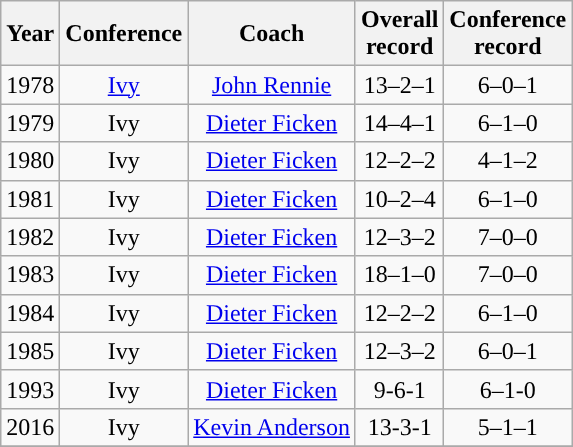<table class="wikitable" style="width: %;">
<tr>
<th>Year</th>
<th>Conference</th>
<th>Coach</th>
<th>Overall<br>record</th>
<th>Conference<br>record</th>
</tr>
<tr style="text-align:center;">
<td>1978</td>
<td><a href='#'>Ivy</a></td>
<td><a href='#'>John Rennie</a></td>
<td>13–2–1</td>
<td>6–0–1</td>
</tr>
<tr style="text-align:center;">
<td>1979</td>
<td>Ivy</td>
<td><a href='#'>Dieter Ficken</a></td>
<td>14–4–1</td>
<td>6–1–0</td>
</tr>
<tr style="text-align:center;">
<td>1980</td>
<td>Ivy</td>
<td><a href='#'>Dieter Ficken</a></td>
<td>12–2–2</td>
<td>4–1–2</td>
</tr>
<tr style="text-align:center;">
<td>1981</td>
<td>Ivy</td>
<td><a href='#'>Dieter Ficken</a></td>
<td>10–2–4</td>
<td>6–1–0</td>
</tr>
<tr style="text-align:center;">
<td>1982</td>
<td>Ivy</td>
<td><a href='#'>Dieter Ficken</a></td>
<td>12–3–2</td>
<td>7–0–0</td>
</tr>
<tr style="text-align:center;">
<td>1983</td>
<td>Ivy</td>
<td><a href='#'>Dieter Ficken</a></td>
<td>18–1–0</td>
<td>7–0–0</td>
</tr>
<tr style="text-align:center;">
<td>1984</td>
<td>Ivy</td>
<td><a href='#'>Dieter Ficken</a></td>
<td>12–2–2</td>
<td>6–1–0</td>
</tr>
<tr style="text-align:center;">
<td>1985</td>
<td>Ivy</td>
<td><a href='#'>Dieter Ficken</a></td>
<td>12–3–2</td>
<td>6–0–1</td>
</tr>
<tr style="text-align:center;">
<td>1993</td>
<td>Ivy</td>
<td><a href='#'>Dieter Ficken</a></td>
<td>9-6-1</td>
<td>6–1-0</td>
</tr>
<tr style="text-align:center;">
<td>2016</td>
<td>Ivy</td>
<td><a href='#'>Kevin Anderson</a></td>
<td>13-3-1</td>
<td>5–1–1</td>
</tr>
<tr style="text-align:center;">
</tr>
</table>
